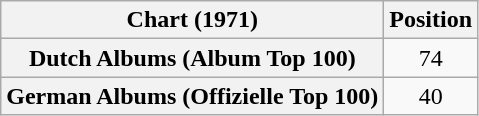<table class="wikitable sortable plainrowheaders" style="text-align:center">
<tr>
<th scope="col">Chart (1971)</th>
<th scope="col">Position</th>
</tr>
<tr>
<th scope="row">Dutch Albums (Album Top 100)</th>
<td>74</td>
</tr>
<tr>
<th scope="row">German Albums (Offizielle Top 100)</th>
<td>40</td>
</tr>
</table>
